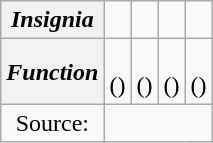<table class="wikitable" style="text-align: center;">
<tr>
<th><em>Insignia</em></th>
<td></td>
<td></td>
<td></td>
<td></td>
</tr>
<tr>
<th><em>Function</em></th>
<td><br>()</td>
<td><br>()</td>
<td><br>()</td>
<td><br>()</td>
</tr>
<tr>
<td>Source:</td>
<td colspan=4></td>
</tr>
</table>
